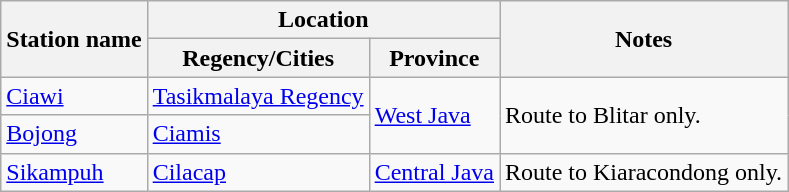<table class="wikitable" rules="all">
<tr>
<th rowspan="2">Station name</th>
<th colspan="2" style="width: 5em;">Location</th>
<th rowspan="2">Notes</th>
</tr>
<tr>
<th>Regency/Cities</th>
<th>Province</th>
</tr>
<tr>
<td><a href='#'>Ciawi</a></td>
<td><a href='#'>Tasikmalaya Regency</a></td>
<td rowspan="2"><a href='#'>West Java</a></td>
<td rowspan="2">Route to Blitar only.</td>
</tr>
<tr>
<td><a href='#'>Bojong</a></td>
<td><a href='#'>Ciamis</a></td>
</tr>
<tr>
<td><a href='#'>Sikampuh</a></td>
<td><a href='#'>Cilacap</a></td>
<td><a href='#'>Central Java</a></td>
<td>Route to Kiaracondong only.</td>
</tr>
</table>
